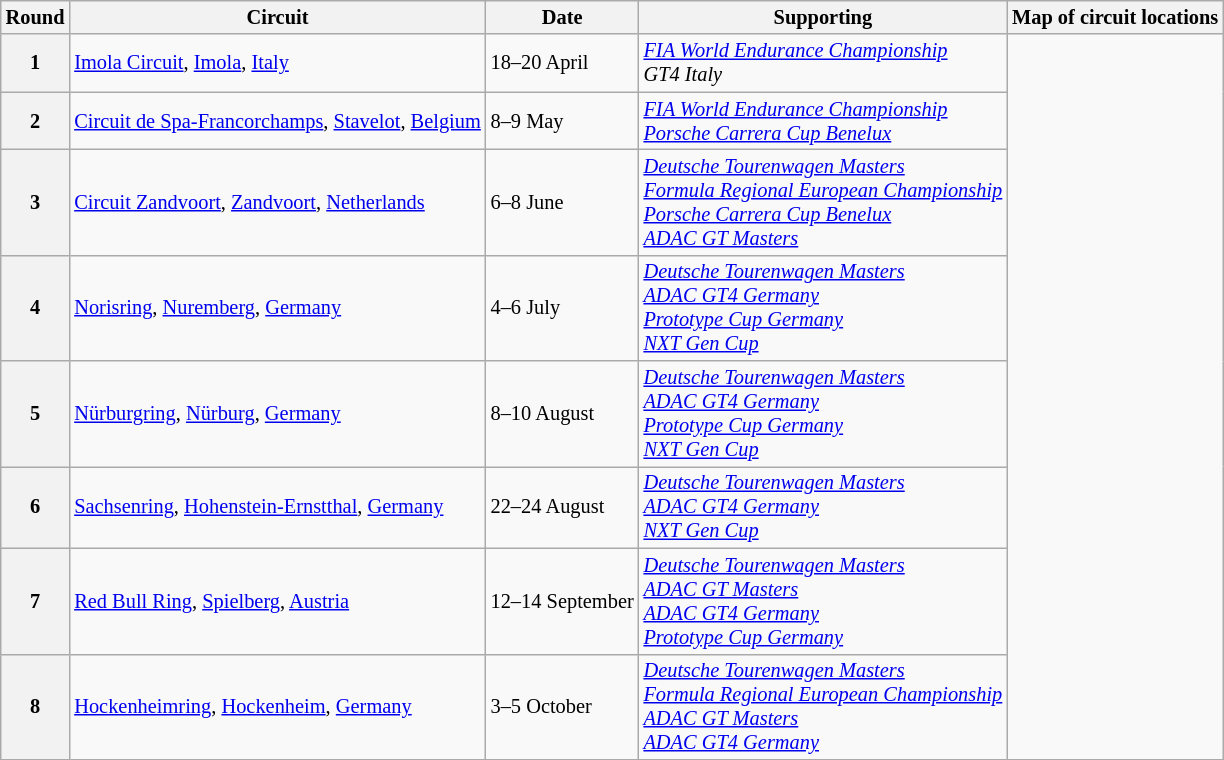<table class="wikitable" style="font-size: 85%;">
<tr>
<th>Round</th>
<th>Circuit</th>
<th>Date</th>
<th>Supporting</th>
<th>Map of circuit locations</th>
</tr>
<tr>
<th>1</th>
<td> <a href='#'>Imola Circuit</a>, <a href='#'>Imola</a>, <a href='#'>Italy</a></td>
<td>18–20 April</td>
<td><em><a href='#'>FIA World Endurance Championship</a><br>GT4 Italy</em></td>
<td rowspan="8"></td>
</tr>
<tr>
<th>2</th>
<td> <a href='#'>Circuit de Spa-Francorchamps</a>, <a href='#'>Stavelot</a>, <a href='#'>Belgium</a></td>
<td>8–9 May</td>
<td><em><a href='#'>FIA World Endurance Championship</a><br><a href='#'>Porsche Carrera Cup Benelux</a></em></td>
</tr>
<tr>
<th>3</th>
<td> <a href='#'>Circuit Zandvoort</a>, <a href='#'>Zandvoort</a>, <a href='#'>Netherlands</a></td>
<td>6–8 June</td>
<td><em><a href='#'>Deutsche Tourenwagen Masters</a><br><a href='#'>Formula Regional European Championship</a><br><a href='#'>Porsche Carrera Cup Benelux</a><br><a href='#'>ADAC GT Masters</a></em></td>
</tr>
<tr>
<th>4</th>
<td> <a href='#'>Norisring</a>, <a href='#'>Nuremberg</a>, <a href='#'>Germany</a></td>
<td>4–6 July</td>
<td><em><a href='#'>Deutsche Tourenwagen Masters</a><br><a href='#'>ADAC GT4 Germany</a><br><a href='#'>Prototype Cup Germany</a><br><a href='#'>NXT Gen Cup</a></em></td>
</tr>
<tr>
<th>5</th>
<td> <a href='#'>Nürburgring</a>, <a href='#'>Nürburg</a>, <a href='#'>Germany</a></td>
<td>8–10 August</td>
<td><em><a href='#'>Deutsche Tourenwagen Masters</a><br><a href='#'>ADAC GT4 Germany</a><br><a href='#'>Prototype Cup Germany</a><br><a href='#'>NXT Gen Cup</a></em></td>
</tr>
<tr>
<th>6</th>
<td> <a href='#'>Sachsenring</a>, <a href='#'>Hohenstein-Ernstthal</a>, <a href='#'>Germany</a></td>
<td>22–24 August</td>
<td><em><a href='#'>Deutsche Tourenwagen Masters</a><br><a href='#'>ADAC GT4 Germany</a><br><a href='#'>NXT Gen Cup</a></em></td>
</tr>
<tr>
<th>7</th>
<td> <a href='#'>Red Bull Ring</a>, <a href='#'>Spielberg</a>, <a href='#'>Austria</a></td>
<td>12–14 September</td>
<td><em><a href='#'>Deutsche Tourenwagen Masters</a><br><a href='#'>ADAC GT Masters</a><br><a href='#'>ADAC GT4 Germany</a><br><a href='#'>Prototype Cup Germany</a></em></td>
</tr>
<tr>
<th>8</th>
<td> <a href='#'>Hockenheimring</a>, <a href='#'>Hockenheim</a>, <a href='#'>Germany</a></td>
<td>3–5 October</td>
<td><em><a href='#'>Deutsche Tourenwagen Masters</a><br><a href='#'>Formula Regional European Championship</a><br><a href='#'>ADAC GT Masters</a><br><a href='#'>ADAC GT4 Germany</a></em></td>
</tr>
</table>
